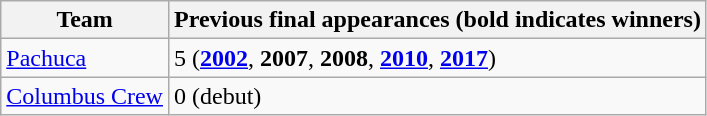<table class="wikitable">
<tr>
<th>Team</th>
<th>Previous final appearances (bold indicates winners)</th>
</tr>
<tr>
<td> <a href='#'>Pachuca</a></td>
<td>5 (<strong><a href='#'>2002</a></strong>, <strong>2007</strong>, <strong>2008</strong>, <strong><a href='#'>2010</a></strong>, <strong><a href='#'>2017</a></strong>)</td>
</tr>
<tr>
<td> <a href='#'>Columbus Crew</a></td>
<td>0 (debut)</td>
</tr>
</table>
